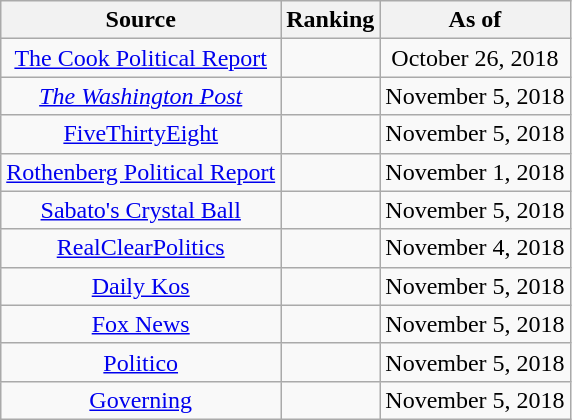<table class="wikitable" style="text-align:center">
<tr>
<th>Source</th>
<th>Ranking</th>
<th>As of</th>
</tr>
<tr>
<td><a href='#'>The Cook Political Report</a></td>
<td></td>
<td>October 26, 2018</td>
</tr>
<tr>
<td><em><a href='#'>The Washington Post</a></em></td>
<td></td>
<td>November 5, 2018</td>
</tr>
<tr>
<td><a href='#'>FiveThirtyEight</a></td>
<td></td>
<td>November 5, 2018</td>
</tr>
<tr>
<td><a href='#'>Rothenberg Political Report</a></td>
<td></td>
<td>November 1, 2018</td>
</tr>
<tr>
<td><a href='#'>Sabato's Crystal Ball</a></td>
<td></td>
<td>November 5, 2018</td>
</tr>
<tr>
<td><a href='#'>RealClearPolitics</a></td>
<td></td>
<td>November 4, 2018</td>
</tr>
<tr>
<td><a href='#'>Daily Kos</a></td>
<td></td>
<td>November 5, 2018</td>
</tr>
<tr>
<td><a href='#'>Fox News</a></td>
<td></td>
<td>November 5, 2018</td>
</tr>
<tr>
<td><a href='#'>Politico</a></td>
<td></td>
<td>November 5, 2018</td>
</tr>
<tr>
<td><a href='#'>Governing</a></td>
<td></td>
<td>November 5, 2018</td>
</tr>
</table>
